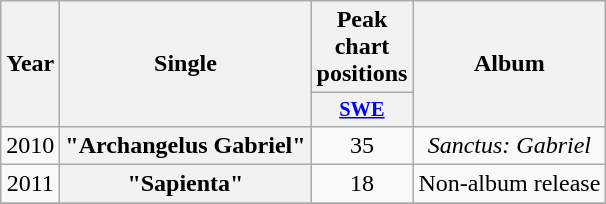<table class="wikitable plainrowheaders" style="text-align:center;">
<tr>
<th scope="col" rowspan="2">Year</th>
<th scope="col" rowspan="2">Single</th>
<th scope="col" colspan="1">Peak chart positions</th>
<th scope="col" rowspan="2">Album</th>
</tr>
<tr>
<th scope="col" style="width:3em;font-size:85%;"><a href='#'>SWE</a><br></th>
</tr>
<tr>
<td rowspan="1">2010</td>
<th scope="row">"Archangelus Gabriel"</th>
<td>35</td>
<td><em>Sanctus: Gabriel</em></td>
</tr>
<tr>
<td rowspan="1">2011</td>
<th scope="row">"Sapienta"</th>
<td>18</td>
<td>Non-album release</td>
</tr>
<tr>
</tr>
</table>
